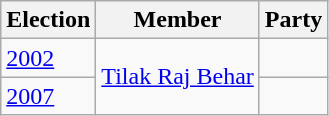<table class="wikitable sortable">
<tr>
<th>Election</th>
<th>Member</th>
<th colspan=2>Party</th>
</tr>
<tr>
<td><a href='#'>2002</a></td>
<td rowspan=2><a href='#'>Tilak Raj Behar</a></td>
<td></td>
</tr>
<tr>
<td><a href='#'>2007</a></td>
</tr>
</table>
